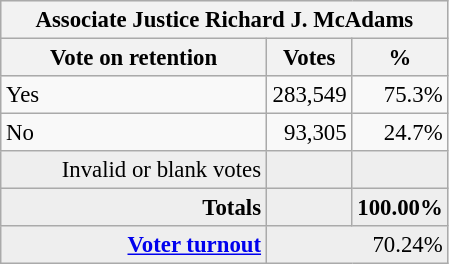<table class="wikitable" style="font-size: 95%;">
<tr style="background-color:#E9E9E9">
<th colspan=7>Associate Justice Richard J. McAdams</th>
</tr>
<tr style="background-color:#E9E9E9">
<th style="width: 170px">Vote on retention</th>
<th style="width: 50px">Votes</th>
<th style="width: 40px">%</th>
</tr>
<tr>
<td>Yes</td>
<td align="right">283,549</td>
<td align="right">75.3%</td>
</tr>
<tr>
<td>No</td>
<td align="right">93,305</td>
<td align="right">24.7%</td>
</tr>
<tr bgcolor="#EEEEEE">
<td align="right">Invalid or blank votes</td>
<td align="right"></td>
<td align="right"></td>
</tr>
<tr bgcolor="#EEEEEE">
<td align="right"><strong>Totals</strong></td>
<td align="right"><strong></strong></td>
<td align="right"><strong>100.00%</strong></td>
</tr>
<tr bgcolor="#EEEEEE">
<td align="right"><strong><a href='#'>Voter turnout</a></strong></td>
<td colspan="2" align="right">70.24%</td>
</tr>
</table>
